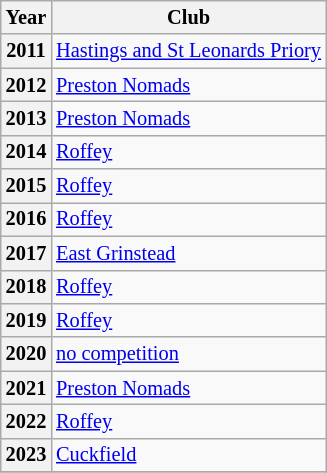<table class="wikitable" style="font-size:85%">
<tr>
<th>Year</th>
<th>Club</th>
</tr>
<tr>
<th scope="row">2011</th>
<td><a href='#'>Hastings and St Leonards Priory</a></td>
</tr>
<tr>
<th scope="row">2012</th>
<td><a href='#'>Preston Nomads</a></td>
</tr>
<tr>
<th scope="row">2013</th>
<td><a href='#'>Preston Nomads</a></td>
</tr>
<tr>
<th scope="row">2014</th>
<td><a href='#'>Roffey</a></td>
</tr>
<tr>
<th scope="row">2015</th>
<td><a href='#'>Roffey</a></td>
</tr>
<tr>
<th scope="row">2016</th>
<td><a href='#'>Roffey</a></td>
</tr>
<tr>
<th scope="row">2017</th>
<td><a href='#'>East Grinstead</a></td>
</tr>
<tr>
<th scope="row">2018</th>
<td><a href='#'>Roffey</a></td>
</tr>
<tr>
<th scope="row">2019</th>
<td><a href='#'>Roffey</a></td>
</tr>
<tr>
<th scope="row">2020</th>
<td><a href='#'>no competition</a></td>
</tr>
<tr>
<th scope="row">2021</th>
<td><a href='#'>Preston Nomads</a></td>
</tr>
<tr>
<th scope="row">2022</th>
<td><a href='#'>Roffey</a></td>
</tr>
<tr>
<th scope="row">2023</th>
<td><a href='#'>Cuckfield</a></td>
</tr>
<tr>
</tr>
</table>
